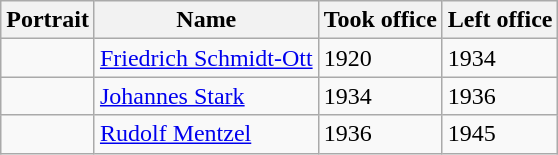<table class="wikitable sortable">
<tr>
<th>Portrait</th>
<th>Name</th>
<th>Took office</th>
<th>Left office</th>
</tr>
<tr>
<td></td>
<td><a href='#'>Friedrich Schmidt-Ott</a></td>
<td>1920</td>
<td>1934</td>
</tr>
<tr>
<td></td>
<td><a href='#'>Johannes Stark</a></td>
<td>1934</td>
<td>1936</td>
</tr>
<tr>
<td></td>
<td><a href='#'>Rudolf Mentzel</a></td>
<td>1936</td>
<td>1945</td>
</tr>
</table>
